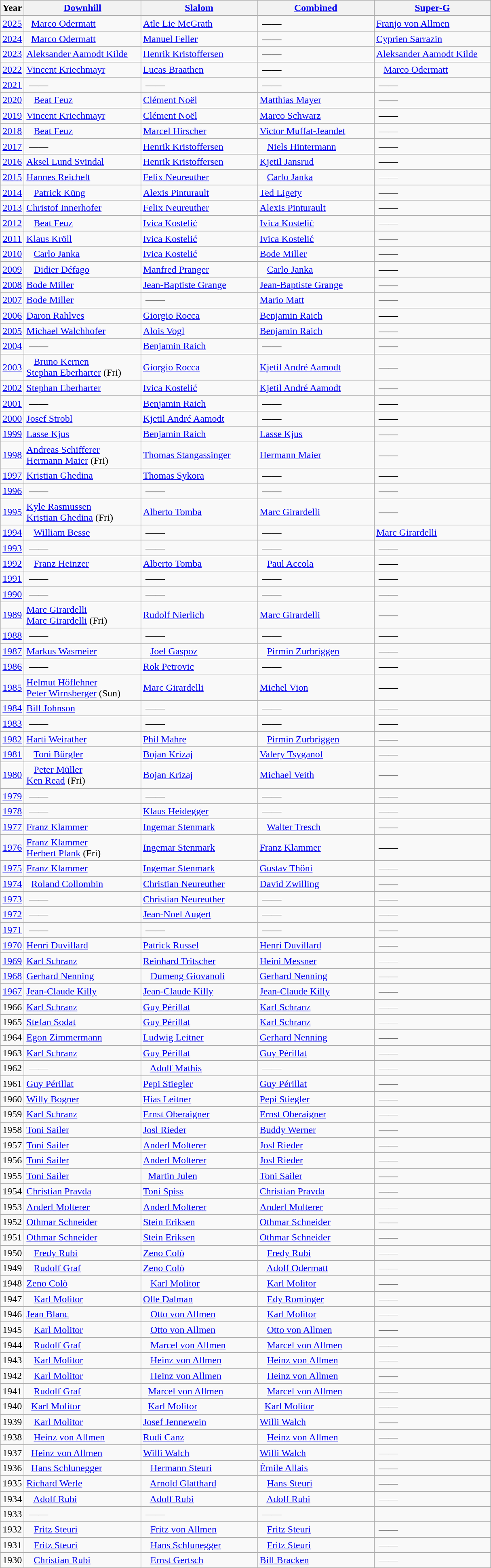<table class="wikitable sortable">
<tr>
<th>Year</th>
<th style="width:185px;"><a href='#'>Downhill</a></th>
<th style="width:185px;"><a href='#'>Slalom</a></th>
<th style="width:185px;"><a href='#'>Combined</a></th>
<th style="width:185px;"><a href='#'>Super-G</a></th>
</tr>
<tr>
<td style="text-align:center;"><a href='#'>2025</a></td>
<td>  <a href='#'>Marco Odermatt</a></td>
<td> <a href='#'>Atle Lie McGrath</a></td>
<td> ——</td>
<td> <a href='#'>Franjo von Allmen</a></td>
</tr>
<tr>
<td style="text-align:center;"><a href='#'>2024</a></td>
<td>  <a href='#'>Marco Odermatt</a></td>
<td> <a href='#'>Manuel Feller</a></td>
<td> ——</td>
<td> <a href='#'>Cyprien Sarrazin</a></td>
</tr>
<tr>
<td style="text-align:center;"><a href='#'>2023</a></td>
<td> <a href='#'>Aleksander Aamodt Kilde</a></td>
<td> <a href='#'>Henrik Kristoffersen</a></td>
<td> ——</td>
<td> <a href='#'>Aleksander Aamodt Kilde</a></td>
</tr>
<tr>
<td style="text-align:center;"><a href='#'>2022</a></td>
<td> <a href='#'>Vincent Kriechmayr</a></td>
<td> <a href='#'>Lucas Braathen</a></td>
<td> ——</td>
<td>   <a href='#'>Marco Odermatt</a></td>
</tr>
<tr>
<td style="text-align:center;"><a href='#'>2021</a></td>
<td> ——</td>
<td> ——</td>
<td> ——</td>
<td> ——</td>
</tr>
<tr>
<td style="text-align:center;"><a href='#'>2020</a></td>
<td>   <a href='#'>Beat Feuz</a></td>
<td> <a href='#'>Clément Noël</a></td>
<td> <a href='#'>Matthias Mayer</a></td>
<td> ——</td>
</tr>
<tr>
<td style="text-align:center;"><a href='#'>2019</a></td>
<td> <a href='#'>Vincent Kriechmayr</a></td>
<td> <a href='#'>Clément Noël</a></td>
<td> <a href='#'>Marco Schwarz</a></td>
<td> ——</td>
</tr>
<tr>
<td style="text-align:center;"><a href='#'>2018</a></td>
<td>   <a href='#'>Beat Feuz</a></td>
<td> <a href='#'>Marcel Hirscher</a></td>
<td> <a href='#'>Victor Muffat-Jeandet</a></td>
<td> ——</td>
</tr>
<tr>
<td style="text-align:center;"><a href='#'>2017</a></td>
<td> —— </td>
<td> <a href='#'>Henrik Kristoffersen</a></td>
<td>   <a href='#'>Niels Hintermann</a></td>
<td> ——</td>
</tr>
<tr>
<td style="text-align:center;"><a href='#'>2016</a></td>
<td> <a href='#'>Aksel Lund Svindal</a></td>
<td> <a href='#'>Henrik Kristoffersen</a></td>
<td> <a href='#'>Kjetil Jansrud</a></td>
<td> ——</td>
</tr>
<tr>
<td style="text-align:center;"><a href='#'>2015</a></td>
<td> <a href='#'>Hannes Reichelt</a></td>
<td> <a href='#'>Felix Neureuther</a></td>
<td>   <a href='#'>Carlo Janka</a></td>
<td> ——</td>
</tr>
<tr>
<td style="text-align:center;"><a href='#'>2014</a></td>
<td>   <a href='#'>Patrick Küng</a></td>
<td> <a href='#'>Alexis Pinturault</a></td>
<td> <a href='#'>Ted Ligety</a></td>
<td> ——</td>
</tr>
<tr>
<td style="text-align:center;"><a href='#'>2013</a></td>
<td> <a href='#'>Christof Innerhofer</a></td>
<td> <a href='#'>Felix Neureuther</a></td>
<td> <a href='#'>Alexis Pinturault</a></td>
<td> ——</td>
</tr>
<tr>
<td align=center><a href='#'>2012</a></td>
<td>   <a href='#'>Beat Feuz</a></td>
<td> <a href='#'>Ivica Kostelić</a></td>
<td> <a href='#'>Ivica Kostelić</a></td>
<td> ——</td>
</tr>
<tr>
<td align=center><a href='#'>2011</a></td>
<td> <a href='#'>Klaus Kröll</a></td>
<td> <a href='#'>Ivica Kostelić</a></td>
<td> <a href='#'>Ivica Kostelić</a></td>
<td> ——</td>
</tr>
<tr>
<td align=center><a href='#'>2010</a></td>
<td>   <a href='#'>Carlo Janka</a></td>
<td> <a href='#'>Ivica Kostelić</a></td>
<td>  <a href='#'>Bode Miller</a></td>
<td> ——</td>
</tr>
<tr>
<td style="text-align:center;"><a href='#'>2009</a></td>
<td>   <a href='#'>Didier Défago</a></td>
<td> <a href='#'>Manfred Pranger</a></td>
<td>   <a href='#'>Carlo Janka</a></td>
<td> ——</td>
</tr>
<tr>
<td style="text-align:center;"><a href='#'>2008</a></td>
<td> <a href='#'>Bode Miller</a></td>
<td> <a href='#'>Jean-Baptiste Grange</a></td>
<td> <a href='#'>Jean-Baptiste Grange</a></td>
<td> ——</td>
</tr>
<tr>
<td style="text-align:center;"><a href='#'>2007</a></td>
<td> <a href='#'>Bode Miller</a></td>
<td> ——</td>
<td> <a href='#'>Mario Matt</a></td>
<td> ——</td>
</tr>
<tr>
<td style="text-align:center;"><a href='#'>2006</a></td>
<td> <a href='#'>Daron Rahlves</a></td>
<td> <a href='#'>Giorgio Rocca</a></td>
<td> <a href='#'>Benjamin Raich</a></td>
<td> ——</td>
</tr>
<tr>
<td style="text-align:center;"><a href='#'>2005</a></td>
<td> <a href='#'>Michael Walchhofer</a></td>
<td> <a href='#'>Alois Vogl</a></td>
<td>  <a href='#'>Benjamin Raich</a></td>
<td> ——</td>
</tr>
<tr>
<td style="text-align:center;"><a href='#'>2004</a></td>
<td> ——</td>
<td> <a href='#'>Benjamin Raich</a></td>
<td> ——</td>
<td> ——</td>
</tr>
<tr>
<td style="text-align:center;"><a href='#'>2003</a></td>
<td>   <a href='#'>Bruno Kernen</a><br> <a href='#'>Stephan Eberharter</a> (Fri)</td>
<td> <a href='#'>Giorgio Rocca</a></td>
<td> <a href='#'>Kjetil André Aamodt</a></td>
<td> ——</td>
</tr>
<tr>
<td style="text-align:center;"><a href='#'>2002</a></td>
<td> <a href='#'>Stephan Eberharter</a></td>
<td> <a href='#'>Ivica Kostelić</a></td>
<td> <a href='#'>Kjetil André Aamodt</a></td>
<td> ——</td>
</tr>
<tr>
<td align=center><a href='#'>2001</a></td>
<td> ——</td>
<td> <a href='#'>Benjamin Raich</a></td>
<td> ——</td>
<td> ——</td>
</tr>
<tr>
<td style="text-align:center;"><a href='#'>2000</a></td>
<td> <a href='#'>Josef Strobl</a></td>
<td> <a href='#'>Kjetil André Aamodt</a></td>
<td> ——</td>
<td> ——</td>
</tr>
<tr>
<td style="text-align:center;"><a href='#'>1999</a></td>
<td> <a href='#'>Lasse Kjus</a></td>
<td> <a href='#'>Benjamin Raich</a></td>
<td> <a href='#'>Lasse Kjus</a></td>
<td> ——</td>
</tr>
<tr>
<td style="text-align:center;"><a href='#'>1998</a></td>
<td> <a href='#'>Andreas Schifferer</a><br> <a href='#'>Hermann Maier</a> (Fri)</td>
<td> <a href='#'>Thomas Stangassinger</a></td>
<td> <a href='#'>Hermann Maier</a></td>
<td> ——</td>
</tr>
<tr>
<td style="text-align:center;"><a href='#'>1997</a></td>
<td> <a href='#'>Kristian Ghedina</a></td>
<td> <a href='#'>Thomas Sykora</a></td>
<td> ——</td>
<td> ——</td>
</tr>
<tr>
<td style="text-align:center;"><a href='#'>1996</a></td>
<td> ——</td>
<td> ——</td>
<td> ——</td>
<td> ——</td>
</tr>
<tr>
<td style="text-align:center;"><a href='#'>1995</a></td>
<td> <a href='#'>Kyle Rasmussen</a><br> <a href='#'>Kristian Ghedina</a> (Fri)</td>
<td> <a href='#'>Alberto Tomba</a></td>
<td> <a href='#'>Marc Girardelli</a></td>
<td> ——</td>
</tr>
<tr>
<td style="text-align:center;"><a href='#'>1994</a></td>
<td>   <a href='#'>William Besse</a></td>
<td> ——</td>
<td> ——</td>
<td> <a href='#'>Marc Girardelli</a></td>
</tr>
<tr>
<td style="text-align:center;"><a href='#'>1993</a></td>
<td> ——</td>
<td> ——</td>
<td> ——</td>
<td> ——</td>
</tr>
<tr>
<td style="text-align:center;"><a href='#'>1992</a></td>
<td>   <a href='#'>Franz Heinzer</a></td>
<td> <a href='#'>Alberto Tomba</a></td>
<td>   <a href='#'>Paul Accola</a></td>
<td> ——</td>
</tr>
<tr>
<td style="text-align:center;"><a href='#'>1991</a></td>
<td> ——</td>
<td> ——</td>
<td> ——</td>
<td> ——</td>
</tr>
<tr>
<td style="text-align:center;"><a href='#'>1990</a></td>
<td> ——</td>
<td> ——</td>
<td> ——</td>
<td> ——</td>
</tr>
<tr>
<td style="text-align:center;"><a href='#'>1989</a></td>
<td> <a href='#'>Marc Girardelli</a><br> <a href='#'>Marc Girardelli</a> (Fri)</td>
<td> <a href='#'>Rudolf Nierlich</a></td>
<td> <a href='#'>Marc Girardelli</a></td>
<td> ——</td>
</tr>
<tr>
<td style="text-align:center;"><a href='#'>1988</a></td>
<td> ——</td>
<td> ——</td>
<td> ——</td>
<td> ——</td>
</tr>
<tr>
<td style="text-align:center;"><a href='#'>1987</a></td>
<td> <a href='#'>Markus Wasmeier</a></td>
<td>   <a href='#'>Joel Gaspoz</a></td>
<td>   <a href='#'>Pirmin Zurbriggen</a></td>
<td> ——</td>
</tr>
<tr>
<td style="text-align:center;"><a href='#'>1986</a></td>
<td> ——</td>
<td> <a href='#'>Rok Petrovic</a></td>
<td> ——</td>
<td> ——</td>
</tr>
<tr>
<td style="text-align:center;"><a href='#'>1985</a></td>
<td> <a href='#'>Helmut Höflehner</a><br> <a href='#'>Peter Wirnsberger</a> (Sun)</td>
<td> <a href='#'>Marc Girardelli</a></td>
<td> <a href='#'>Michel Vion</a></td>
<td> ——</td>
</tr>
<tr>
<td style="text-align:center;"><a href='#'>1984</a></td>
<td> <a href='#'>Bill Johnson</a></td>
<td> ——</td>
<td> ——</td>
<td> ——</td>
</tr>
<tr>
<td style="text-align:center;"><a href='#'>1983</a></td>
<td> ——</td>
<td> ——</td>
<td> ——</td>
<td> ——</td>
</tr>
<tr>
<td style="text-align:center;"><a href='#'>1982</a></td>
<td> <a href='#'>Harti Weirather</a></td>
<td> <a href='#'>Phil Mahre</a></td>
<td>   <a href='#'>Pirmin Zurbriggen</a></td>
<td> ——</td>
</tr>
<tr>
<td style="text-align:center;"><a href='#'>1981</a></td>
<td>   <a href='#'>Toni Bürgler</a></td>
<td> <a href='#'>Bojan Krizaj</a></td>
<td> <a href='#'>Valery Tsyganof</a></td>
<td> ——</td>
</tr>
<tr>
<td style="text-align:center;"><a href='#'>1980</a></td>
<td>   <a href='#'>Peter Müller</a><br> <a href='#'>Ken Read</a> (Fri)</td>
<td> <a href='#'>Bojan Krizaj</a></td>
<td> <a href='#'>Michael Veith</a></td>
<td> ——</td>
</tr>
<tr>
<td style="text-align:center;"><a href='#'>1979</a></td>
<td> ——</td>
<td> ——</td>
<td> ——</td>
<td> ——</td>
</tr>
<tr>
<td style="text-align:center;"><a href='#'>1978</a></td>
<td> ——</td>
<td> <a href='#'>Klaus Heidegger</a></td>
<td> ——</td>
<td> ——</td>
</tr>
<tr>
<td style="text-align:center;"><a href='#'>1977</a></td>
<td> <a href='#'>Franz Klammer</a></td>
<td> <a href='#'>Ingemar Stenmark</a></td>
<td>   <a href='#'>Walter Tresch</a></td>
<td> ——</td>
</tr>
<tr>
<td style="text-align:center;"><a href='#'>1976</a></td>
<td> <a href='#'>Franz Klammer</a><br> <a href='#'>Herbert Plank</a> (Fri)</td>
<td> <a href='#'>Ingemar Stenmark</a></td>
<td> <a href='#'>Franz Klammer</a></td>
<td> ——</td>
</tr>
<tr>
<td style="text-align:center;"><a href='#'>1975</a></td>
<td> <a href='#'>Franz Klammer</a></td>
<td> <a href='#'>Ingemar Stenmark</a></td>
<td> <a href='#'>Gustav Thöni</a></td>
<td> ——</td>
</tr>
<tr>
<td style="text-align:center;"><a href='#'>1974</a></td>
<td>  <a href='#'>Roland Collombin</a></td>
<td> <a href='#'>Christian Neureuther</a></td>
<td> <a href='#'>David Zwilling</a></td>
<td> ——</td>
</tr>
<tr>
<td style="text-align:center;"><a href='#'>1973</a></td>
<td> ——</td>
<td> <a href='#'>Christian Neureuther</a></td>
<td> ——</td>
<td> ——</td>
</tr>
<tr>
<td style="text-align:center;"><a href='#'>1972</a></td>
<td> ——</td>
<td> <a href='#'>Jean-Noel Augert</a></td>
<td> ——</td>
<td> ——</td>
</tr>
<tr>
<td style="text-align:center;"><a href='#'>1971</a></td>
<td> ——</td>
<td> ——</td>
<td> ——</td>
<td> ——</td>
</tr>
<tr>
<td style="text-align:center;"><a href='#'>1970</a></td>
<td> <a href='#'>Henri Duvillard</a></td>
<td> <a href='#'>Patrick Russel</a></td>
<td> <a href='#'>Henri Duvillard</a></td>
<td> ——</td>
</tr>
<tr>
<td style="text-align:center;"><a href='#'>1969</a></td>
<td> <a href='#'>Karl Schranz</a></td>
<td> <a href='#'>Reinhard Tritscher</a></td>
<td> <a href='#'>Heini Messner</a></td>
<td> ——</td>
</tr>
<tr>
<td style="text-align:center;"><a href='#'>1968</a></td>
<td> <a href='#'>Gerhard Nenning</a></td>
<td>   <a href='#'>Dumeng Giovanoli</a></td>
<td> <a href='#'>Gerhard Nenning</a></td>
<td> ——</td>
</tr>
<tr>
<td style="text-align:center;"><a href='#'>1967</a></td>
<td> <a href='#'>Jean-Claude Killy</a></td>
<td> <a href='#'>Jean-Claude Killy</a></td>
<td> <a href='#'>Jean-Claude Killy</a></td>
<td> ——</td>
</tr>
<tr>
<td align=center>1966</td>
<td> <a href='#'>Karl Schranz</a></td>
<td> <a href='#'>Guy Périllat</a></td>
<td> <a href='#'>Karl Schranz</a></td>
<td> ——</td>
</tr>
<tr>
<td style="text-align:center;">1965</td>
<td> <a href='#'>Stefan Sodat</a></td>
<td> <a href='#'>Guy Périllat</a></td>
<td> <a href='#'>Karl Schranz</a></td>
<td> ——</td>
</tr>
<tr>
<td style="text-align:center;">1964</td>
<td> <a href='#'>Egon Zimmermann</a></td>
<td> <a href='#'>Ludwig Leitner</a></td>
<td> <a href='#'>Gerhard Nenning</a></td>
<td> ——</td>
</tr>
<tr>
<td style="text-align:center;">1963</td>
<td> <a href='#'>Karl Schranz</a></td>
<td> <a href='#'>Guy Périllat</a></td>
<td> <a href='#'>Guy Périllat</a></td>
<td> ——</td>
</tr>
<tr>
<td style="text-align:center;">1962</td>
<td> ——</td>
<td>   <a href='#'>Adolf Mathis</a></td>
<td> ——</td>
<td> ——</td>
</tr>
<tr>
<td style="text-align:center;">1961</td>
<td> <a href='#'>Guy Périllat</a></td>
<td> <a href='#'>Pepi Stiegler</a></td>
<td> <a href='#'>Guy Périllat</a></td>
<td> ——</td>
</tr>
<tr>
<td align=center>1960</td>
<td> <a href='#'>Willy Bogner</a></td>
<td> <a href='#'>Hias Leitner</a></td>
<td> <a href='#'>Pepi Stiegler</a></td>
<td> ——</td>
</tr>
<tr>
<td style="text-align:center;">1959</td>
<td> <a href='#'>Karl Schranz</a></td>
<td> <a href='#'>Ernst Oberaigner</a></td>
<td> <a href='#'>Ernst Oberaigner</a></td>
<td> ——</td>
</tr>
<tr>
<td style="text-align:center;">1958</td>
<td> <a href='#'>Toni Sailer</a></td>
<td> <a href='#'>Josl Rieder</a></td>
<td> <a href='#'>Buddy Werner</a></td>
<td> ——</td>
</tr>
<tr>
<td style="text-align:center;">1957</td>
<td> <a href='#'>Toni Sailer</a></td>
<td> <a href='#'>Anderl Molterer</a></td>
<td> <a href='#'>Josl Rieder</a></td>
<td> ——</td>
</tr>
<tr>
<td style="text-align:center;">1956</td>
<td> <a href='#'>Toni Sailer</a></td>
<td> <a href='#'>Anderl Molterer</a></td>
<td> <a href='#'>Josl Rieder</a></td>
<td> ——</td>
</tr>
<tr>
<td style="text-align:center;">1955</td>
<td> <a href='#'>Toni Sailer</a></td>
<td>  <a href='#'>Martin Julen</a></td>
<td> <a href='#'>Toni Sailer</a></td>
<td> ——</td>
</tr>
<tr>
<td align=center>1954</td>
<td> <a href='#'>Christian Pravda</a></td>
<td> <a href='#'>Toni Spiss</a></td>
<td> <a href='#'>Christian Pravda</a></td>
<td> ——</td>
</tr>
<tr>
<td style="text-align:center;">1953</td>
<td> <a href='#'>Anderl Molterer</a></td>
<td> <a href='#'>Anderl Molterer</a></td>
<td> <a href='#'>Anderl Molterer</a></td>
<td> ——</td>
</tr>
<tr>
<td style="text-align:center;">1952</td>
<td> <a href='#'>Othmar Schneider</a></td>
<td> <a href='#'>Stein Eriksen</a></td>
<td> <a href='#'>Othmar Schneider</a></td>
<td> ——</td>
</tr>
<tr>
<td align=center>1951</td>
<td> <a href='#'>Othmar Schneider</a></td>
<td> <a href='#'>Stein Eriksen</a></td>
<td> <a href='#'>Othmar Schneider</a></td>
<td> ——</td>
</tr>
<tr>
<td style="text-align:center;">1950</td>
<td>   <a href='#'>Fredy Rubi</a></td>
<td> <a href='#'>Zeno Colò</a></td>
<td>   <a href='#'>Fredy Rubi</a></td>
<td> ——</td>
</tr>
<tr>
<td style="text-align:center;">1949</td>
<td>   <a href='#'>Rudolf Graf</a></td>
<td> <a href='#'>Zeno Colò</a></td>
<td>   <a href='#'>Adolf Odermatt</a></td>
<td> ——</td>
</tr>
<tr>
<td style="text-align:center;">1948</td>
<td> <a href='#'>Zeno Colò</a></td>
<td>   <a href='#'>Karl Molitor</a></td>
<td>   <a href='#'>Karl Molitor</a></td>
<td> ——</td>
</tr>
<tr>
<td style="text-align:center;">1947</td>
<td>   <a href='#'>Karl Molitor</a></td>
<td> <a href='#'>Olle Dalman</a></td>
<td>   <a href='#'>Edy Rominger</a></td>
<td> ——</td>
</tr>
<tr>
<td style="text-align:center;">1946</td>
<td> <a href='#'>Jean Blanc</a></td>
<td>   <a href='#'>Otto von Allmen</a></td>
<td>   <a href='#'>Karl Molitor</a></td>
<td> ——</td>
</tr>
<tr>
<td style="text-align:center;">1945</td>
<td>   <a href='#'>Karl Molitor</a></td>
<td>   <a href='#'>Otto von Allmen</a></td>
<td>   <a href='#'>Otto von Allmen</a></td>
<td> ——</td>
</tr>
<tr>
<td style="text-align:center;">1944</td>
<td>   <a href='#'>Rudolf Graf</a></td>
<td>   <a href='#'>Marcel von Allmen</a></td>
<td>   <a href='#'>Marcel von Allmen</a></td>
<td> ——</td>
</tr>
<tr>
<td style="text-align:center;">1943</td>
<td>   <a href='#'>Karl Molitor</a></td>
<td>   <a href='#'>Heinz von Allmen</a></td>
<td>   <a href='#'>Heinz von Allmen</a></td>
<td> ——</td>
</tr>
<tr>
<td align=center>1942</td>
<td>   <a href='#'>Karl Molitor</a></td>
<td>   <a href='#'>Heinz von Allmen</a></td>
<td>   <a href='#'>Heinz von Allmen</a></td>
<td> ——</td>
</tr>
<tr>
<td align=center>1941</td>
<td>   <a href='#'>Rudolf Graf</a></td>
<td>  <a href='#'>Marcel von Allmen</a></td>
<td>   <a href='#'>Marcel von Allmen</a></td>
<td> ——</td>
</tr>
<tr>
<td align=center>1940</td>
<td>  <a href='#'>Karl Molitor</a></td>
<td>  <a href='#'>Karl Molitor</a></td>
<td>  <a href='#'>Karl Molitor</a></td>
<td> ——</td>
</tr>
<tr>
<td style="text-align:center;">1939</td>
<td>   <a href='#'>Karl Molitor</a></td>
<td>   <a href='#'>Josef Jennewein</a></td>
<td> <a href='#'>Willi Walch</a></td>
<td> ——</td>
</tr>
<tr>
<td style="text-align:center;">1938</td>
<td>   <a href='#'>Heinz von Allmen</a></td>
<td>  <a href='#'>Rudi Canz</a></td>
<td>   <a href='#'>Heinz von Allmen</a></td>
<td> ——</td>
</tr>
<tr>
<td style="text-align:center;">1937</td>
<td>  <a href='#'>Heinz von Allmen</a></td>
<td> <a href='#'>Willi Walch</a></td>
<td> <a href='#'>Willi Walch</a></td>
<td> ——</td>
</tr>
<tr>
<td align=center>1936</td>
<td>  <a href='#'>Hans Schlunegger</a></td>
<td>   <a href='#'>Hermann Steuri</a></td>
<td> <a href='#'>Émile Allais</a></td>
<td> ——</td>
</tr>
<tr>
<td style="text-align:center;">1935</td>
<td> <a href='#'>Richard Werle</a></td>
<td>   <a href='#'>Arnold Glatthard</a></td>
<td>   <a href='#'>Hans Steuri</a></td>
<td> ——</td>
</tr>
<tr>
<td style="text-align:center;">1934</td>
<td>   <a href='#'>Adolf Rubi</a></td>
<td>   <a href='#'>Adolf Rubi</a></td>
<td>   <a href='#'>Adolf Rubi</a></td>
<td> ——</td>
</tr>
<tr>
<td style="text-align:center;">1933</td>
<td> ——</td>
<td> ——</td>
<td> ——</td>
</tr>
<tr>
<td style="text-align:center;">1932</td>
<td>   <a href='#'>Fritz Steuri</a></td>
<td>   <a href='#'>Fritz von Allmen</a></td>
<td>   <a href='#'>Fritz Steuri</a></td>
<td> ——</td>
</tr>
<tr>
<td style="text-align:center;">1931</td>
<td>   <a href='#'>Fritz Steuri</a></td>
<td>   <a href='#'>Hans Schlunegger</a></td>
<td>   <a href='#'>Fritz Steuri</a></td>
<td> ——</td>
</tr>
<tr>
<td style="text-align:center;">1930</td>
<td>   <a href='#'>Christian Rubi</a></td>
<td>   <a href='#'>Ernst Gertsch</a></td>
<td> <a href='#'>Bill Bracken</a></td>
<td> ——</td>
</tr>
</table>
